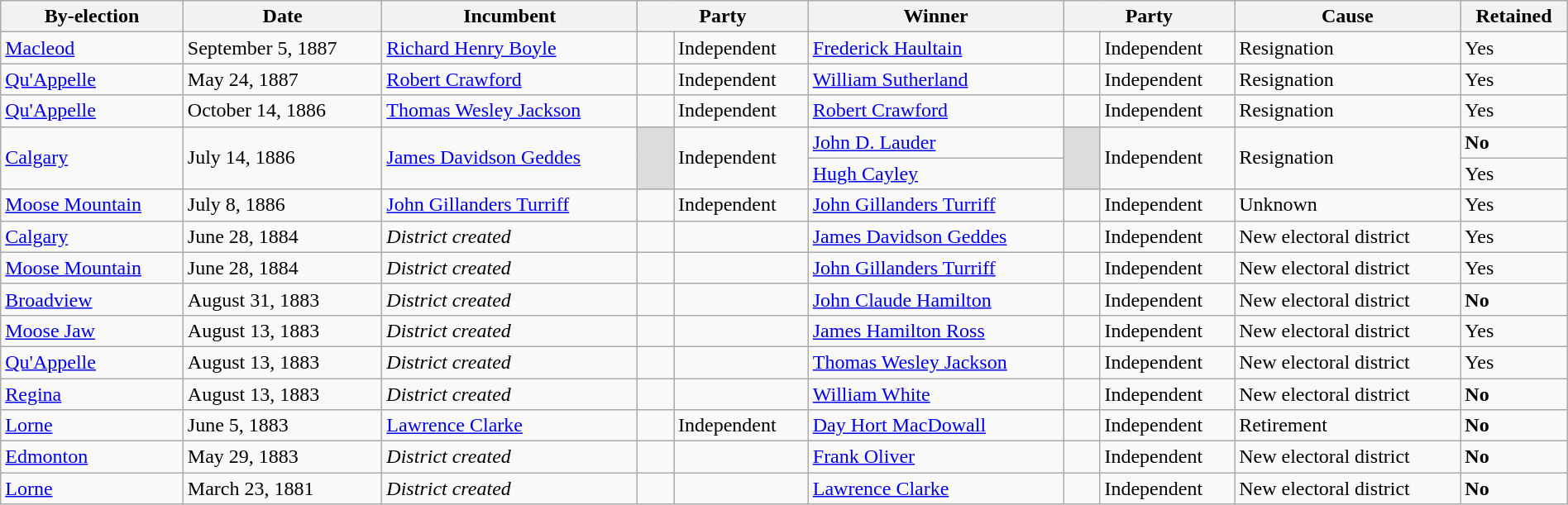<table class=wikitable style="width:100%">
<tr>
<th>By-election</th>
<th>Date</th>
<th>Incumbent</th>
<th colspan=2>Party</th>
<th>Winner</th>
<th colspan=2>Party</th>
<th>Cause</th>
<th>Retained</th>
</tr>
<tr>
<td><a href='#'>Macleod</a></td>
<td>September 5, 1887</td>
<td><a href='#'>Richard Henry Boyle</a></td>
<td>    </td>
<td>Independent</td>
<td><a href='#'>Frederick Haultain</a></td>
<td>    </td>
<td>Independent</td>
<td>Resignation</td>
<td>Yes</td>
</tr>
<tr>
<td><a href='#'>Qu'Appelle</a></td>
<td>May 24, 1887</td>
<td><a href='#'>Robert Crawford</a></td>
<td>    </td>
<td>Independent</td>
<td><a href='#'>William Sutherland</a></td>
<td>    </td>
<td>Independent</td>
<td>Resignation</td>
<td>Yes</td>
</tr>
<tr>
<td><a href='#'>Qu'Appelle</a></td>
<td>October 14, 1886</td>
<td><a href='#'>Thomas Wesley Jackson</a></td>
<td>    </td>
<td>Independent</td>
<td><a href='#'>Robert Crawford</a></td>
<td>    </td>
<td>Independent</td>
<td>Resignation</td>
<td>Yes</td>
</tr>
<tr>
<td rowspan = 2><a href='#'>Calgary</a></td>
<td rowspan = 2>July 14, 1886</td>
<td rowspan = 2><a href='#'>James Davidson Geddes</a></td>
<td rowspan="2" style="background:gainsboro"><br>    </td>
<td rowspan = 2>Independent</td>
<td><a href='#'>John D. Lauder</a></td>
<td rowspan="2" style="background:gainsboro"><br>    </td>
<td rowspan = 2>Independent</td>
<td rowspan = 2>Resignation</td>
<td><strong>No</strong></td>
</tr>
<tr>
<td><a href='#'>Hugh Cayley</a></td>
<td>Yes</td>
</tr>
<tr>
<td><a href='#'>Moose Mountain</a></td>
<td>July 8, 1886</td>
<td><a href='#'>John Gillanders Turriff</a></td>
<td>    </td>
<td>Independent</td>
<td><a href='#'>John Gillanders Turriff</a></td>
<td>    </td>
<td>Independent</td>
<td>Unknown</td>
<td>Yes</td>
</tr>
<tr>
<td><a href='#'>Calgary</a></td>
<td>June 28, 1884</td>
<td><em>District created</em></td>
<td></td>
<td></td>
<td><a href='#'>James Davidson Geddes</a></td>
<td>    </td>
<td>Independent</td>
<td>New electoral district</td>
<td>Yes</td>
</tr>
<tr>
<td><a href='#'>Moose Mountain</a></td>
<td>June 28, 1884</td>
<td><em>District created</em></td>
<td></td>
<td></td>
<td><a href='#'>John Gillanders Turriff</a></td>
<td>    </td>
<td>Independent</td>
<td>New electoral district</td>
<td>Yes</td>
</tr>
<tr>
<td><a href='#'>Broadview</a></td>
<td>August 31, 1883</td>
<td><em>District created</em></td>
<td></td>
<td></td>
<td><a href='#'>John Claude Hamilton</a></td>
<td>    </td>
<td>Independent</td>
<td>New electoral district</td>
<td><strong>No</strong></td>
</tr>
<tr>
<td><a href='#'>Moose Jaw</a></td>
<td>August 13, 1883</td>
<td><em>District created</em></td>
<td></td>
<td></td>
<td><a href='#'>James Hamilton Ross</a></td>
<td>    </td>
<td>Independent</td>
<td>New electoral district</td>
<td>Yes</td>
</tr>
<tr>
<td><a href='#'>Qu'Appelle</a></td>
<td>August 13, 1883</td>
<td><em>District created</em></td>
<td></td>
<td></td>
<td><a href='#'>Thomas Wesley Jackson</a></td>
<td>    </td>
<td>Independent</td>
<td>New electoral district</td>
<td>Yes</td>
</tr>
<tr>
<td><a href='#'>Regina</a></td>
<td>August 13, 1883</td>
<td><em>District created</em></td>
<td></td>
<td></td>
<td><a href='#'>William White</a></td>
<td>    </td>
<td>Independent</td>
<td>New electoral district</td>
<td><strong>No</strong></td>
</tr>
<tr>
<td><a href='#'>Lorne</a></td>
<td>June 5, 1883</td>
<td><a href='#'>Lawrence Clarke</a></td>
<td>    </td>
<td>Independent</td>
<td><a href='#'>Day Hort MacDowall</a></td>
<td>    </td>
<td>Independent</td>
<td>Retirement</td>
<td><strong>No</strong></td>
</tr>
<tr>
<td><a href='#'>Edmonton</a></td>
<td>May 29, 1883</td>
<td><em>District created</em></td>
<td></td>
<td></td>
<td><a href='#'>Frank Oliver</a></td>
<td>    </td>
<td>Independent</td>
<td>New electoral district</td>
<td><strong>No</strong></td>
</tr>
<tr>
<td><a href='#'>Lorne</a></td>
<td>March 23, 1881</td>
<td><em>District created</em></td>
<td></td>
<td></td>
<td><a href='#'>Lawrence Clarke</a></td>
<td>    </td>
<td>Independent</td>
<td>New electoral district</td>
<td><strong>No</strong></td>
</tr>
</table>
